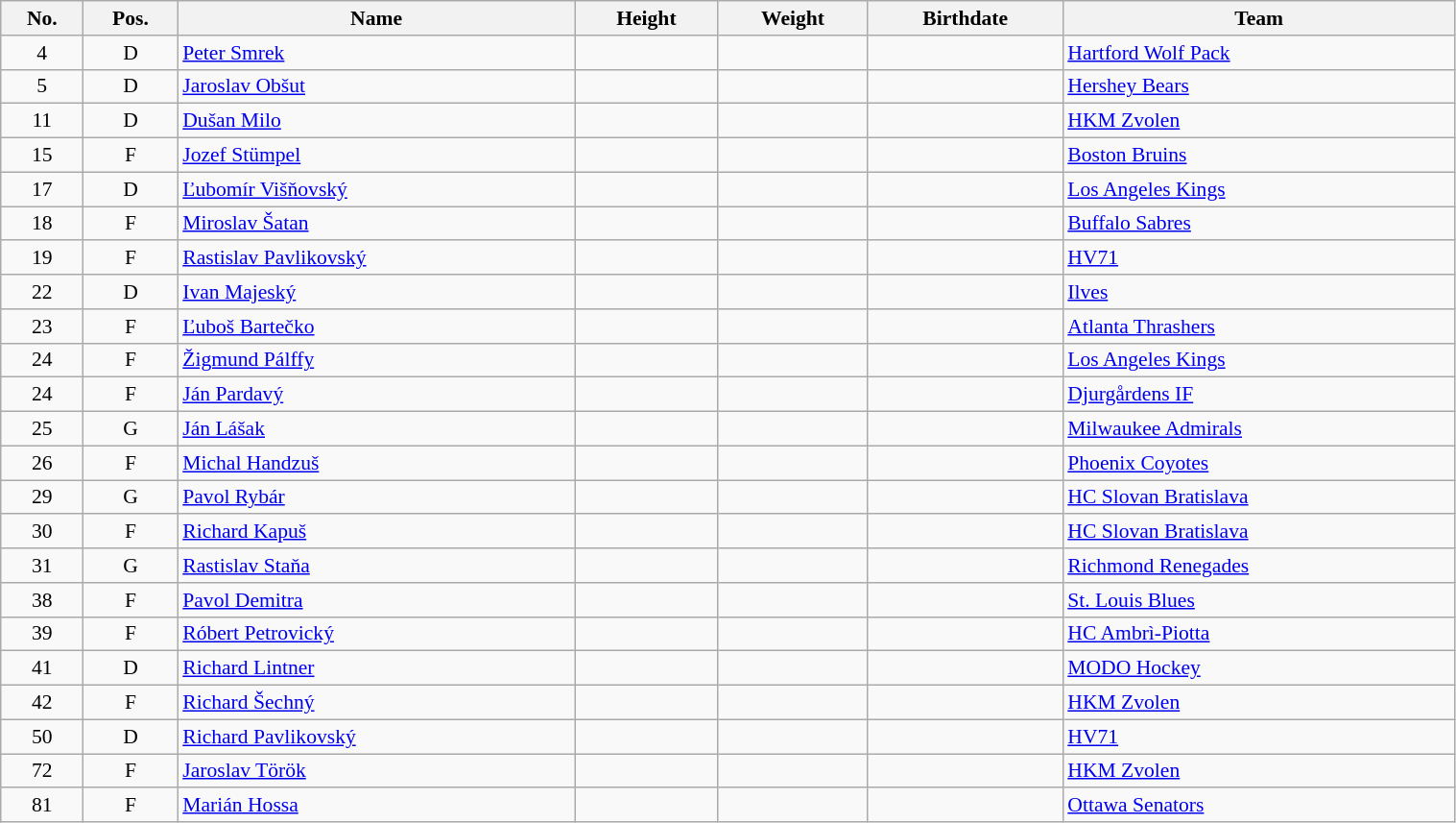<table class="wikitable sortable" width="80%" style="font-size: 90%; text-align: center;">
<tr>
<th>No.</th>
<th>Pos.</th>
<th>Name</th>
<th>Height</th>
<th>Weight</th>
<th>Birthdate</th>
<th>Team</th>
</tr>
<tr>
<td>4</td>
<td>D</td>
<td style="text-align:left;"><a href='#'>Peter Smrek</a></td>
<td></td>
<td></td>
<td style="text-align:right;"></td>
<td style="text-align:left;"> <a href='#'>Hartford Wolf Pack</a></td>
</tr>
<tr>
<td>5</td>
<td>D</td>
<td style="text-align:left;"><a href='#'>Jaroslav Obšut</a></td>
<td></td>
<td></td>
<td style="text-align:right;"></td>
<td style="text-align:left;"> <a href='#'>Hershey Bears</a></td>
</tr>
<tr>
<td>11</td>
<td>D</td>
<td style="text-align:left;"><a href='#'>Dušan Milo</a></td>
<td></td>
<td></td>
<td style="text-align:right;"></td>
<td style="text-align:left;"> <a href='#'>HKM Zvolen</a></td>
</tr>
<tr>
<td>15</td>
<td>F</td>
<td style="text-align:left;"><a href='#'>Jozef Stümpel</a></td>
<td></td>
<td></td>
<td style="text-align:right;"></td>
<td style="text-align:left;"> <a href='#'>Boston Bruins</a></td>
</tr>
<tr>
<td>17</td>
<td>D</td>
<td style="text-align:left;"><a href='#'>Ľubomír Višňovský</a></td>
<td></td>
<td></td>
<td style="text-align:right;"></td>
<td style="text-align:left;"> <a href='#'>Los Angeles Kings</a></td>
</tr>
<tr>
<td>18</td>
<td>F</td>
<td style="text-align:left;"><a href='#'>Miroslav Šatan</a></td>
<td></td>
<td></td>
<td style="text-align:right;"></td>
<td style="text-align:left;"> <a href='#'>Buffalo Sabres</a></td>
</tr>
<tr>
<td>19</td>
<td>F</td>
<td style="text-align:left;"><a href='#'>Rastislav Pavlikovský</a></td>
<td></td>
<td></td>
<td style="text-align:right;"></td>
<td style="text-align:left;"> <a href='#'>HV71</a></td>
</tr>
<tr>
<td>22</td>
<td>D</td>
<td style="text-align:left;"><a href='#'>Ivan Majeský</a></td>
<td></td>
<td></td>
<td style="text-align:right;"></td>
<td style="text-align:left;"> <a href='#'>Ilves</a></td>
</tr>
<tr>
<td>23</td>
<td>F</td>
<td style="text-align:left;"><a href='#'>Ľuboš Bartečko</a></td>
<td></td>
<td></td>
<td style="text-align:right;"></td>
<td style="text-align:left;"> <a href='#'>Atlanta Thrashers</a></td>
</tr>
<tr>
<td>24</td>
<td>F</td>
<td style="text-align:left;"><a href='#'>Žigmund Pálffy</a></td>
<td></td>
<td></td>
<td style="text-align:right;"></td>
<td style="text-align:left;"> <a href='#'>Los Angeles Kings</a></td>
</tr>
<tr>
<td>24</td>
<td>F</td>
<td style="text-align:left;"><a href='#'>Ján Pardavý</a></td>
<td></td>
<td></td>
<td style="text-align:right;"></td>
<td style="text-align:left;"> <a href='#'>Djurgårdens IF</a></td>
</tr>
<tr>
<td>25</td>
<td>G</td>
<td style="text-align:left;"><a href='#'>Ján Lášak</a></td>
<td></td>
<td></td>
<td style="text-align:right;"></td>
<td style="text-align:left;"> <a href='#'>Milwaukee Admirals</a></td>
</tr>
<tr>
<td>26</td>
<td>F</td>
<td style="text-align:left;"><a href='#'>Michal Handzuš</a></td>
<td></td>
<td></td>
<td style="text-align:right;"></td>
<td style="text-align:left;"> <a href='#'>Phoenix Coyotes</a></td>
</tr>
<tr>
<td>29</td>
<td>G</td>
<td style="text-align:left;"><a href='#'>Pavol Rybár</a></td>
<td></td>
<td></td>
<td style="text-align:right;"></td>
<td style="text-align:left;"> <a href='#'>HC Slovan Bratislava</a></td>
</tr>
<tr>
<td>30</td>
<td>F</td>
<td style="text-align:left;"><a href='#'>Richard Kapuš</a></td>
<td></td>
<td></td>
<td style="text-align:right;"></td>
<td style="text-align:left;"> <a href='#'>HC Slovan Bratislava</a></td>
</tr>
<tr>
<td>31</td>
<td>G</td>
<td style="text-align:left;"><a href='#'>Rastislav Staňa</a></td>
<td></td>
<td></td>
<td style="text-align:right;"></td>
<td style="text-align:left;"> <a href='#'>Richmond Renegades</a></td>
</tr>
<tr>
<td>38</td>
<td>F</td>
<td style="text-align:left;"><a href='#'>Pavol Demitra</a></td>
<td></td>
<td></td>
<td style="text-align:right;"></td>
<td style="text-align:left;"> <a href='#'>St. Louis Blues</a></td>
</tr>
<tr>
<td>39</td>
<td>F</td>
<td style="text-align:left;"><a href='#'>Róbert Petrovický</a></td>
<td></td>
<td></td>
<td style="text-align:right;"></td>
<td style="text-align:left;"> <a href='#'>HC Ambrì-Piotta</a></td>
</tr>
<tr>
<td>41</td>
<td>D</td>
<td style="text-align:left;"><a href='#'>Richard Lintner</a></td>
<td></td>
<td></td>
<td style="text-align:right;"></td>
<td style="text-align:left;"> <a href='#'>MODO Hockey</a></td>
</tr>
<tr>
<td>42</td>
<td>F</td>
<td style="text-align:left;"><a href='#'>Richard Šechný</a></td>
<td></td>
<td></td>
<td style="text-align:right;"></td>
<td style="text-align:left;"> <a href='#'>HKM Zvolen</a></td>
</tr>
<tr>
<td>50</td>
<td>D</td>
<td style="text-align:left;"><a href='#'>Richard Pavlikovský</a></td>
<td></td>
<td></td>
<td style="text-align:right;"></td>
<td style="text-align:left;"> <a href='#'>HV71</a></td>
</tr>
<tr>
<td>72</td>
<td>F</td>
<td style="text-align:left;"><a href='#'>Jaroslav Török</a></td>
<td></td>
<td></td>
<td style="text-align:right;"></td>
<td style="text-align:left;"> <a href='#'>HKM Zvolen</a></td>
</tr>
<tr>
<td>81</td>
<td>F</td>
<td style="text-align:left;"><a href='#'>Marián Hossa</a></td>
<td></td>
<td></td>
<td style="text-align:right;"></td>
<td style="text-align:left;"> <a href='#'>Ottawa Senators</a></td>
</tr>
</table>
